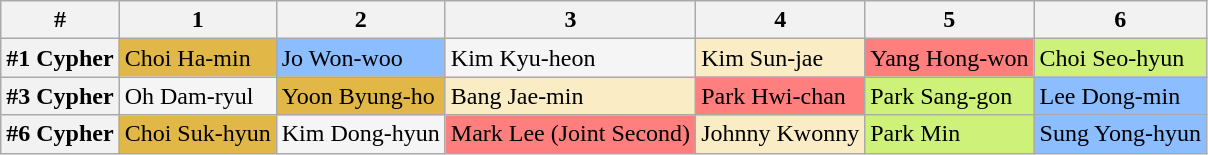<table class="wikitable">
<tr>
<th>#</th>
<th>1</th>
<th>2</th>
<th>3</th>
<th>4</th>
<th>5</th>
<th>6</th>
</tr>
<tr>
<th>#1 Cypher</th>
<td style="background:#E1B848;">Choi Ha-min</td>
<td style="background:#8BBDFF;">Jo Won-woo</td>
<td style="background:#F6F5F5;">Kim Kyu-heon</td>
<td style="background:#FAECC5;">Kim Sun-jae</td>
<td style="background:#FF7E7E;">Yang Hong-won</td>
<td style="background:#CEF279;">Choi Seo-hyun</td>
</tr>
<tr>
<th>#3 Cypher</th>
<td style="background:#F6F5F5;">Oh Dam-ryul</td>
<td style="background:#E1B848;">Yoon Byung-ho</td>
<td style="background:#FAECC5;">Bang Jae-min</td>
<td style="background:#FF7E7E;">Park Hwi-chan</td>
<td style="background:#CEF279;">Park Sang-gon</td>
<td style="background:#8BBDFF;">Lee Dong-min</td>
</tr>
<tr>
<th>#6 Cypher</th>
<td style="background:#E1B848;">Choi Suk-hyun</td>
<td style="background:#F6F5F5;">Kim Dong-hyun</td>
<td style="background:#FF7E7E;">Mark Lee (Joint Second)</td>
<td style="background:#FAECC5;">Johnny Kwonny</td>
<td style="background:#CEF279;">Park Min</td>
<td style="background:#8BBDFF;">Sung Yong-hyun</td>
</tr>
</table>
